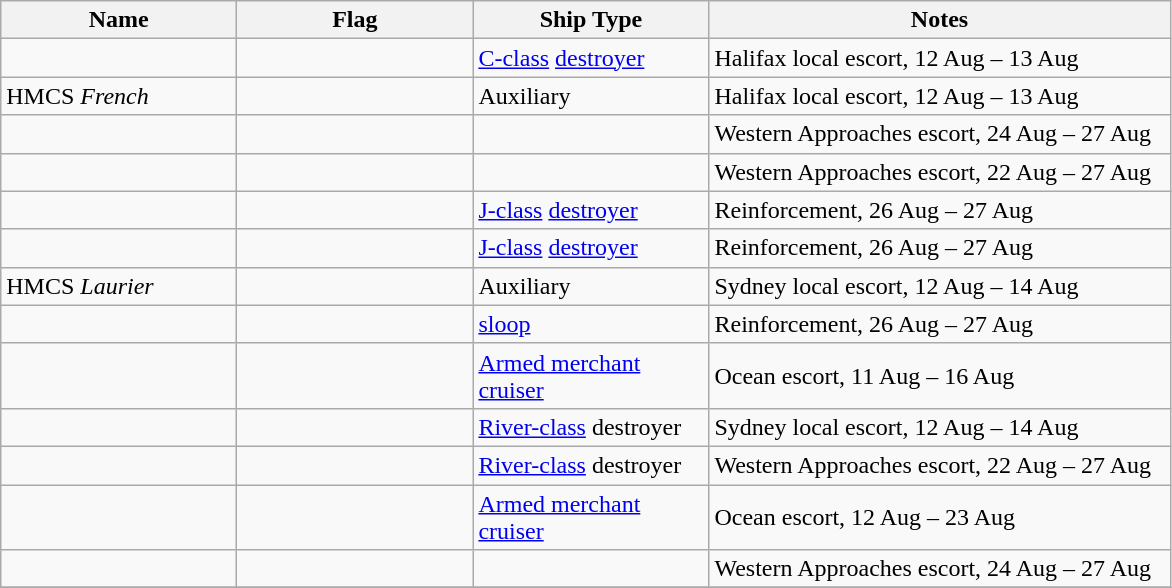<table class="wikitable sortable">
<tr>
<th scope="col" width="150px">Name</th>
<th scope="col" width="150px">Flag</th>
<th scope="col" width="150px">Ship Type</th>
<th scope="col" width="300px">Notes</th>
</tr>
<tr>
<td align="left"></td>
<td align="left"></td>
<td align="left"><a href='#'>C-class</a> <a href='#'>destroyer</a></td>
<td align="left">Halifax local escort, 12 Aug – 13 Aug</td>
</tr>
<tr>
<td align="left">HMCS <em>French</em></td>
<td align="left"></td>
<td align="left">Auxiliary</td>
<td align="left">Halifax local escort, 12 Aug – 13 Aug</td>
</tr>
<tr>
<td align="left"></td>
<td align="left"></td>
<td align="left"></td>
<td align="left">Western Approaches escort, 24 Aug – 27 Aug</td>
</tr>
<tr>
<td align="left"></td>
<td align="left"></td>
<td align="left"></td>
<td align="left">Western Approaches escort, 22 Aug – 27 Aug</td>
</tr>
<tr>
<td align="left"></td>
<td align="left"></td>
<td align="left"><a href='#'>J-class</a> <a href='#'>destroyer</a></td>
<td align="left">Reinforcement, 26 Aug – 27 Aug</td>
</tr>
<tr>
<td align="left"></td>
<td align="left"></td>
<td align="left"><a href='#'>J-class</a> <a href='#'>destroyer</a></td>
<td align="left">Reinforcement, 26 Aug – 27 Aug</td>
</tr>
<tr>
<td align="left">HMCS <em>Laurier</em></td>
<td align="left"></td>
<td align="left">Auxiliary</td>
<td align="left">Sydney local escort, 12 Aug – 14 Aug</td>
</tr>
<tr>
<td align="left"></td>
<td align="left"></td>
<td align="left"> <a href='#'>sloop</a></td>
<td align="left">Reinforcement, 26 Aug – 27 Aug</td>
</tr>
<tr>
<td align="left"></td>
<td align="left"></td>
<td align="left"><a href='#'>Armed merchant cruiser</a></td>
<td align="left">Ocean escort, 11 Aug – 16 Aug</td>
</tr>
<tr>
<td align="left"></td>
<td align="left"></td>
<td align="left"><a href='#'>River-class</a> destroyer</td>
<td align="left">Sydney local escort, 12 Aug – 14 Aug</td>
</tr>
<tr>
<td align="left"></td>
<td align="left"></td>
<td align="left"><a href='#'>River-class</a> destroyer</td>
<td align="left">Western Approaches escort, 22 Aug – 27 Aug</td>
</tr>
<tr>
<td align="left"></td>
<td align="left"></td>
<td align="left"><a href='#'>Armed merchant cruiser</a></td>
<td align="left">Ocean escort, 12 Aug – 23 Aug</td>
</tr>
<tr>
<td align="left"></td>
<td align="left"></td>
<td align="left"></td>
<td align="left">Western Approaches escort, 24 Aug – 27 Aug</td>
</tr>
<tr>
</tr>
</table>
